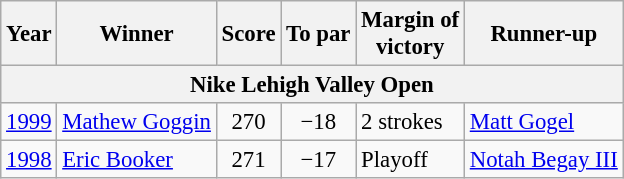<table class=wikitable style=font-size:95%>
<tr>
<th>Year</th>
<th>Winner</th>
<th>Score</th>
<th>To par</th>
<th>Margin of<br>victory</th>
<th>Runner-up</th>
</tr>
<tr>
<th colspan=7>Nike Lehigh Valley Open</th>
</tr>
<tr>
<td><a href='#'>1999</a></td>
<td> <a href='#'>Mathew Goggin</a></td>
<td align=center>270</td>
<td align=center>−18</td>
<td>2 strokes</td>
<td> <a href='#'>Matt Gogel</a></td>
</tr>
<tr>
<td><a href='#'>1998</a></td>
<td> <a href='#'>Eric Booker</a></td>
<td align=center>271</td>
<td align=center>−17</td>
<td>Playoff</td>
<td> <a href='#'>Notah Begay III</a></td>
</tr>
</table>
